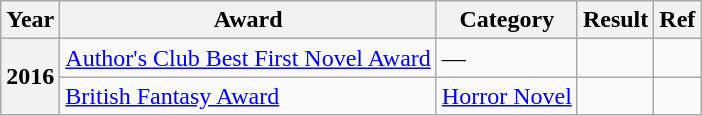<table class="wikitable sortable">
<tr>
<th>Year</th>
<th>Award</th>
<th>Category</th>
<th>Result</th>
<th>Ref</th>
</tr>
<tr>
<th rowspan="2">2016</th>
<td><a href='#'>Author's Club Best First Novel Award</a></td>
<td>—</td>
<td></td>
<td></td>
</tr>
<tr>
<td><a href='#'>British Fantasy Award</a></td>
<td><a href='#'>Horror Novel</a></td>
<td></td>
<td></td>
</tr>
</table>
